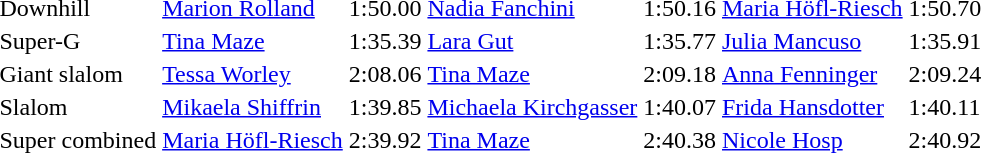<table>
<tr>
<td>Downhill<br></td>
<td><a href='#'>Marion Rolland</a><br></td>
<td>1:50.00</td>
<td><a href='#'>Nadia Fanchini</a><br></td>
<td>1:50.16</td>
<td><a href='#'>Maria Höfl-Riesch</a><br></td>
<td>1:50.70</td>
</tr>
<tr>
<td>Super-G<br></td>
<td><a href='#'>Tina Maze</a><br></td>
<td>1:35.39</td>
<td><a href='#'>Lara Gut</a><br></td>
<td>1:35.77</td>
<td><a href='#'>Julia Mancuso</a><br></td>
<td>1:35.91</td>
</tr>
<tr>
<td>Giant slalom<br></td>
<td><a href='#'>Tessa Worley</a><br></td>
<td>2:08.06</td>
<td><a href='#'>Tina Maze</a><br></td>
<td>2:09.18</td>
<td><a href='#'>Anna Fenninger</a><br></td>
<td>2:09.24</td>
</tr>
<tr>
<td>Slalom<br></td>
<td><a href='#'>Mikaela Shiffrin</a><br></td>
<td>1:39.85</td>
<td><a href='#'>Michaela Kirchgasser</a><br></td>
<td>1:40.07</td>
<td><a href='#'>Frida Hansdotter</a><br></td>
<td>1:40.11</td>
</tr>
<tr>
<td>Super combined<br></td>
<td><a href='#'>Maria Höfl-Riesch</a><br></td>
<td>2:39.92</td>
<td><a href='#'>Tina Maze</a><br></td>
<td>2:40.38</td>
<td><a href='#'>Nicole Hosp</a><br></td>
<td>2:40.92</td>
</tr>
</table>
